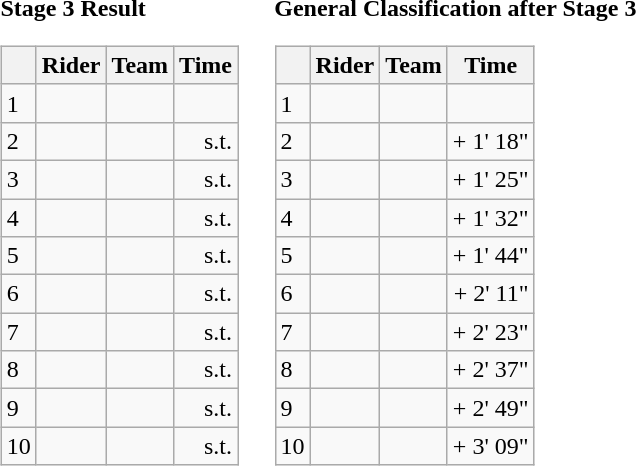<table>
<tr>
<td><strong>Stage 3 Result</strong><br><table class="wikitable">
<tr>
<th></th>
<th>Rider</th>
<th>Team</th>
<th>Time</th>
</tr>
<tr>
<td>1</td>
<td></td>
<td></td>
<td align="right"></td>
</tr>
<tr>
<td>2</td>
<td></td>
<td></td>
<td align="right">s.t.</td>
</tr>
<tr>
<td>3</td>
<td></td>
<td></td>
<td align="right">s.t.</td>
</tr>
<tr>
<td>4</td>
<td> </td>
<td></td>
<td align="right">s.t.</td>
</tr>
<tr>
<td>5</td>
<td></td>
<td></td>
<td align="right">s.t.</td>
</tr>
<tr>
<td>6</td>
<td></td>
<td></td>
<td align="right">s.t.</td>
</tr>
<tr>
<td>7</td>
<td></td>
<td></td>
<td align="right">s.t.</td>
</tr>
<tr>
<td>8</td>
<td></td>
<td></td>
<td align="right">s.t.</td>
</tr>
<tr>
<td>9</td>
<td></td>
<td></td>
<td align="right">s.t.</td>
</tr>
<tr>
<td>10</td>
<td></td>
<td></td>
<td align="right">s.t.</td>
</tr>
</table>
</td>
<td></td>
<td><strong>General Classification after Stage 3</strong><br><table class="wikitable">
<tr>
<th></th>
<th>Rider</th>
<th>Team</th>
<th>Time</th>
</tr>
<tr>
<td>1</td>
<td> </td>
<td></td>
<td align="right"></td>
</tr>
<tr>
<td>2</td>
<td></td>
<td></td>
<td align="right">+ 1' 18"</td>
</tr>
<tr>
<td>3</td>
<td></td>
<td></td>
<td align="right">+ 1' 25"</td>
</tr>
<tr>
<td>4</td>
<td></td>
<td></td>
<td align="right">+ 1' 32"</td>
</tr>
<tr>
<td>5</td>
<td></td>
<td></td>
<td align="right">+ 1' 44"</td>
</tr>
<tr>
<td>6</td>
<td></td>
<td></td>
<td align="right">+ 2' 11"</td>
</tr>
<tr>
<td>7</td>
<td></td>
<td></td>
<td align="right">+ 2' 23"</td>
</tr>
<tr>
<td>8</td>
<td></td>
<td></td>
<td align="right">+ 2' 37"</td>
</tr>
<tr>
<td>9</td>
<td></td>
<td></td>
<td align="right">+ 2' 49"</td>
</tr>
<tr>
<td>10</td>
<td></td>
<td></td>
<td align="right">+ 3' 09"</td>
</tr>
</table>
</td>
</tr>
</table>
